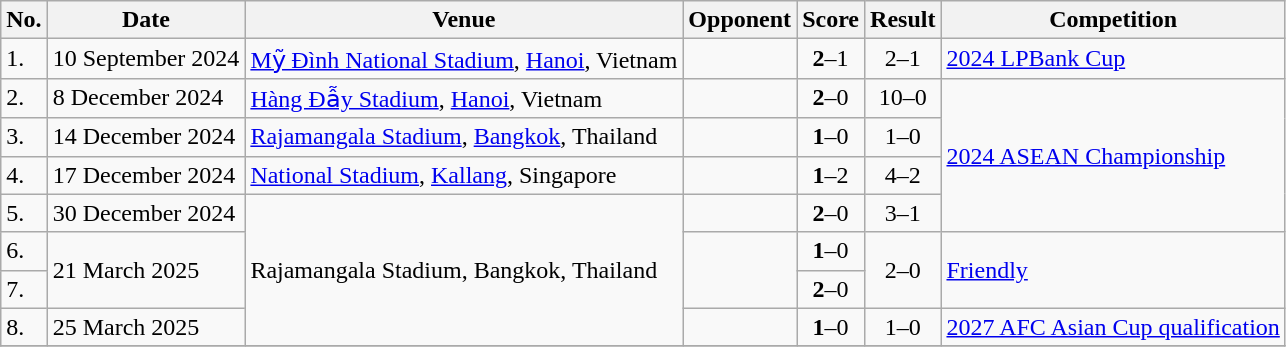<table class="wikitable" style="font-size:100%;">
<tr>
<th>No.</th>
<th>Date</th>
<th>Venue</th>
<th>Opponent</th>
<th>Score</th>
<th>Result</th>
<th>Competition</th>
</tr>
<tr>
<td>1.</td>
<td>10 September 2024</td>
<td><a href='#'>Mỹ Đình National Stadium</a>, <a href='#'>Hanoi</a>, Vietnam</td>
<td></td>
<td align="center"><strong>2</strong>–1</td>
<td align="center">2–1</td>
<td><a href='#'>2024 LPBank Cup</a></td>
</tr>
<tr>
<td>2.</td>
<td>8 December 2024</td>
<td><a href='#'>Hàng Đẫy Stadium</a>, <a href='#'>Hanoi</a>, Vietnam</td>
<td></td>
<td align="center"><strong>2</strong>–0</td>
<td align="center">10–0</td>
<td rowspan="4"><a href='#'>2024 ASEAN Championship</a></td>
</tr>
<tr>
<td>3.</td>
<td>14 December 2024</td>
<td><a href='#'>Rajamangala Stadium</a>, <a href='#'>Bangkok</a>, Thailand</td>
<td></td>
<td align="center"><strong>1</strong>–0</td>
<td align="center">1–0</td>
</tr>
<tr>
<td>4.</td>
<td>17 December 2024</td>
<td><a href='#'>National Stadium</a>, <a href='#'>Kallang</a>, Singapore</td>
<td></td>
<td align="center"><strong>1</strong>–2</td>
<td align="center">4–2</td>
</tr>
<tr>
<td>5.</td>
<td>30 December 2024</td>
<td rowspan="4">Rajamangala Stadium, Bangkok, Thailand</td>
<td></td>
<td align="center"><strong>2</strong>–0</td>
<td align="center">3–1</td>
</tr>
<tr>
<td>6.</td>
<td rowspan="2">21 March 2025</td>
<td rowspan="2"></td>
<td align="center"><strong>1</strong>–0</td>
<td rowspan="2" align="center">2–0</td>
<td rowspan="2"><a href='#'>Friendly</a></td>
</tr>
<tr>
<td>7.</td>
<td align="center"><strong>2</strong>–0</td>
</tr>
<tr>
<td>8.</td>
<td>25 March 2025</td>
<td></td>
<td align="center"><strong>1</strong>–0</td>
<td align="center">1–0</td>
<td><a href='#'>2027 AFC Asian Cup qualification</a></td>
</tr>
<tr>
</tr>
</table>
